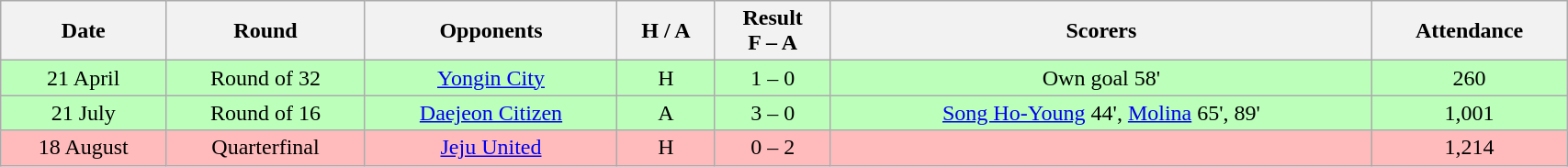<table class="wikitable" style="text-align:center; width:90%;">
<tr>
<th>Date</th>
<th>Round</th>
<th>Opponents</th>
<th>H / A</th>
<th>Result<br>F – A</th>
<th>Scorers</th>
<th>Attendance</th>
</tr>
<tr style="background:#bfb;">
<td>21 April</td>
<td>Round of 32</td>
<td><a href='#'>Yongin City</a></td>
<td>H</td>
<td>1 – 0</td>
<td>Own goal 58'</td>
<td>260</td>
</tr>
<tr style="background:#bfb;">
<td>21 July</td>
<td>Round of 16</td>
<td><a href='#'>Daejeon Citizen</a></td>
<td>A</td>
<td>3 – 0</td>
<td><a href='#'>Song Ho-Young</a> 44', <a href='#'>Molina</a> 65', 89'</td>
<td>1,001</td>
</tr>
<tr style="background:#fbb;">
<td>18 August</td>
<td>Quarterfinal</td>
<td><a href='#'>Jeju United</a></td>
<td>H</td>
<td>0 – 2</td>
<td></td>
<td>1,214</td>
</tr>
</table>
